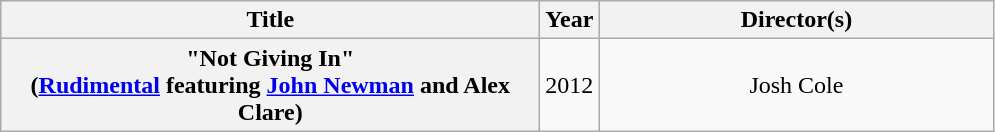<table class="wikitable plainrowheaders" style="text-align:center;">
<tr>
<th scope="col" style="width:22em;">Title</th>
<th scope="col">Year</th>
<th scope="col" style="width:16em;">Director(s)</th>
</tr>
<tr>
<th scope="row">"Not Giving In"<br><span>(<a href='#'>Rudimental</a> featuring <a href='#'>John Newman</a> and Alex Clare)</span></th>
<td>2012</td>
<td>Josh Cole</td>
</tr>
</table>
